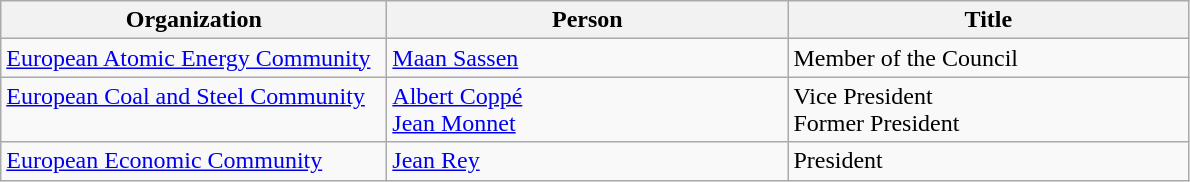<table class="wikitable">
<tr style="vertical-align: top;">
<th width="250">Organization</th>
<th width="260">Person</th>
<th width="260">Title</th>
</tr>
<tr style="vertical-align: top;">
<td><a href='#'>European Atomic Energy Community</a></td>
<td> <a href='#'>Maan Sassen</a></td>
<td>Member of the Council</td>
</tr>
<tr style="vertical-align: top;">
<td><a href='#'>European Coal and Steel Community</a></td>
<td> <a href='#'>Albert Coppé</a><br> <a href='#'>Jean Monnet</a></td>
<td>Vice President<br>Former President</td>
</tr>
<tr style="vertical-align: top;">
<td><a href='#'>European Economic Community</a></td>
<td> <a href='#'>Jean Rey</a></td>
<td>President</td>
</tr>
</table>
